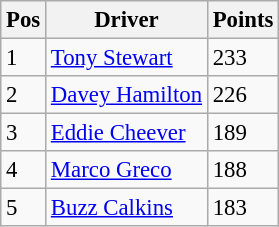<table class="wikitable" style="font-size: 95%">
<tr>
<th>Pos</th>
<th>Driver</th>
<th>Points</th>
</tr>
<tr>
<td>1</td>
<td> <a href='#'>Tony Stewart</a></td>
<td>233</td>
</tr>
<tr>
<td>2</td>
<td> <a href='#'>Davey Hamilton</a></td>
<td>226</td>
</tr>
<tr>
<td>3</td>
<td> <a href='#'>Eddie Cheever</a></td>
<td>189</td>
</tr>
<tr>
<td>4</td>
<td> <a href='#'>Marco Greco</a></td>
<td>188</td>
</tr>
<tr>
<td>5</td>
<td> <a href='#'>Buzz Calkins</a></td>
<td>183</td>
</tr>
</table>
